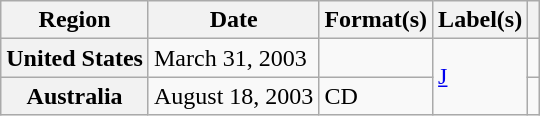<table class="wikitable plainrowheaders" style="text-align:left">
<tr>
<th scope="col">Region</th>
<th scope="col">Date</th>
<th scope="col">Format(s)</th>
<th scope="col">Label(s)</th>
<th scope="col"></th>
</tr>
<tr>
<th scope="row">United States</th>
<td>March 31, 2003</td>
<td></td>
<td rowspan="2"><a href='#'>J</a></td>
<td align="center"></td>
</tr>
<tr>
<th scope="row">Australia</th>
<td>August 18, 2003</td>
<td>CD</td>
<td align="center"></td>
</tr>
</table>
